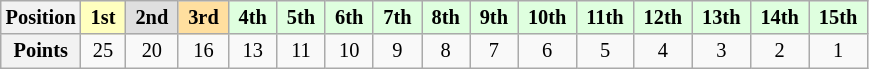<table class="wikitable" style="font-size:85%; text-align:center">
<tr>
<th>Position</th>
<td style="background:#ffffbf;"> <strong>1st</strong> </td>
<td style="background:#dfdfdf;"> <strong>2nd</strong> </td>
<td style="background:#ffdf9f;"> <strong>3rd</strong> </td>
<td style="background:#dfffdf;"> <strong>4th</strong> </td>
<td style="background:#dfffdf;"> <strong>5th</strong> </td>
<td style="background:#dfffdf;"> <strong>6th</strong> </td>
<td style="background:#dfffdf;"> <strong>7th</strong> </td>
<td style="background:#dfffdf;"> <strong>8th</strong> </td>
<td style="background:#dfffdf;"> <strong>9th</strong> </td>
<td style="background:#dfffdf;"> <strong>10th</strong> </td>
<td style="background:#dfffdf;"> <strong>11th</strong> </td>
<td style="background:#dfffdf;"> <strong>12th</strong> </td>
<td style="background:#dfffdf;"> <strong>13th</strong> </td>
<td style="background:#dfffdf;"> <strong>14th</strong> </td>
<td style="background:#dfffdf;"> <strong>15th</strong> </td>
</tr>
<tr>
<th>Points</th>
<td>25</td>
<td>20</td>
<td>16</td>
<td>13</td>
<td>11</td>
<td>10</td>
<td>9</td>
<td>8</td>
<td>7</td>
<td>6</td>
<td>5</td>
<td>4</td>
<td>3</td>
<td>2</td>
<td>1</td>
</tr>
</table>
